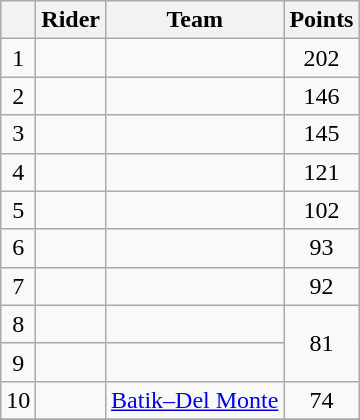<table class="wikitable">
<tr>
<th></th>
<th>Rider</th>
<th>Team</th>
<th>Points</th>
</tr>
<tr>
<td style="text-align:center;">1</td>
<td> </td>
<td></td>
<td style="text-align:center;">202</td>
</tr>
<tr>
<td style="text-align:center;">2</td>
<td> </td>
<td></td>
<td style="text-align:center;">146</td>
</tr>
<tr>
<td style="text-align:center;">3</td>
<td></td>
<td></td>
<td style="text-align:center;">145</td>
</tr>
<tr>
<td style="text-align:center;">4</td>
<td></td>
<td></td>
<td style="text-align:center;">121</td>
</tr>
<tr>
<td style="text-align:center;">5</td>
<td> </td>
<td></td>
<td style="text-align:center;">102</td>
</tr>
<tr>
<td style="text-align:center;">6</td>
<td></td>
<td></td>
<td style="text-align:center;">93</td>
</tr>
<tr>
<td style="text-align:center;">7</td>
<td></td>
<td></td>
<td style="text-align:center;">92</td>
</tr>
<tr>
<td style="text-align:center;">8</td>
<td> </td>
<td></td>
<td style="text-align:center;" rowspan=2>81</td>
</tr>
<tr>
<td style="text-align:center;">9</td>
<td></td>
<td></td>
</tr>
<tr>
<td style="text-align:center;">10</td>
<td></td>
<td><a href='#'>Batik–Del Monte</a></td>
<td style="text-align:center;">74</td>
</tr>
<tr>
</tr>
</table>
